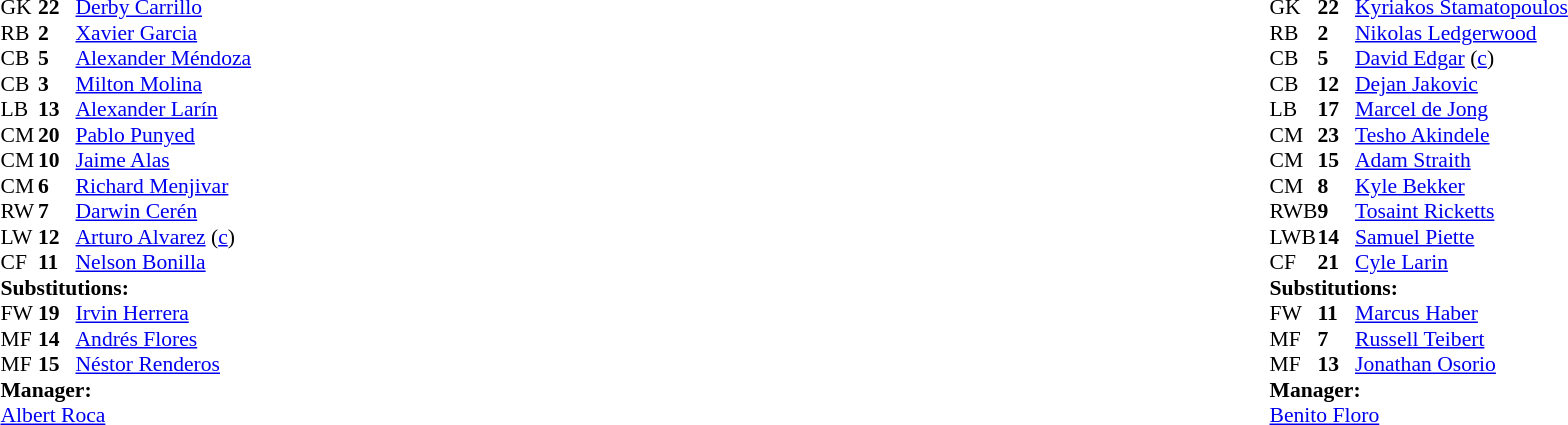<table width="100%">
<tr>
<td valign="top" width="50%"><br><table style="font-size: 90%" cellspacing="0" cellpadding="0">
<tr>
<th width="25"></th>
<th width="25"></th>
</tr>
<tr>
<td>GK</td>
<td><strong>22</strong></td>
<td><a href='#'>Derby Carrillo</a></td>
</tr>
<tr>
<td>RB</td>
<td><strong>2</strong></td>
<td><a href='#'>Xavier Garcia</a></td>
</tr>
<tr>
<td>CB</td>
<td><strong>5</strong></td>
<td><a href='#'>Alexander Méndoza</a></td>
</tr>
<tr>
<td>CB</td>
<td><strong>3</strong></td>
<td><a href='#'>Milton Molina</a></td>
</tr>
<tr>
<td>LB</td>
<td><strong>13</strong></td>
<td><a href='#'>Alexander Larín</a></td>
<td></td>
</tr>
<tr>
<td>CM</td>
<td><strong>20</strong></td>
<td><a href='#'>Pablo Punyed</a></td>
<td></td>
<td></td>
</tr>
<tr>
<td>CM</td>
<td><strong>10</strong></td>
<td><a href='#'>Jaime Alas</a></td>
<td></td>
<td></td>
</tr>
<tr>
<td>CM</td>
<td><strong>6</strong></td>
<td><a href='#'>Richard Menjivar</a></td>
</tr>
<tr>
<td>RW</td>
<td><strong>7</strong></td>
<td><a href='#'>Darwin Cerén</a></td>
</tr>
<tr>
<td>LW</td>
<td><strong>12</strong></td>
<td><a href='#'>Arturo Alvarez</a> (<a href='#'>c</a>)</td>
</tr>
<tr>
<td>CF</td>
<td><strong>11</strong></td>
<td><a href='#'>Nelson Bonilla</a></td>
<td></td>
<td></td>
</tr>
<tr>
<td colspan=3><strong>Substitutions:</strong></td>
</tr>
<tr>
<td>FW</td>
<td><strong>19</strong></td>
<td><a href='#'>Irvin Herrera</a></td>
<td></td>
<td></td>
</tr>
<tr>
<td>MF</td>
<td><strong>14</strong></td>
<td><a href='#'>Andrés Flores</a></td>
<td></td>
<td></td>
</tr>
<tr>
<td>MF</td>
<td><strong>15</strong></td>
<td><a href='#'>Néstor Renderos</a></td>
<td></td>
<td></td>
</tr>
<tr>
<td colspan=3><strong>Manager:</strong></td>
</tr>
<tr>
<td colspan=3> <a href='#'>Albert Roca</a></td>
</tr>
</table>
</td>
<td valign="top"></td>
<td valign="top" width="50%"><br><table style="font-size: 90%" cellspacing="0" cellpadding="0" align="center">
<tr>
<th width=25></th>
<th width=25></th>
</tr>
<tr>
<td>GK</td>
<td><strong>22</strong></td>
<td><a href='#'>Kyriakos Stamatopoulos</a></td>
</tr>
<tr>
<td>RB</td>
<td><strong>2</strong></td>
<td><a href='#'>Nikolas Ledgerwood</a></td>
</tr>
<tr>
<td>CB</td>
<td><strong>5</strong></td>
<td><a href='#'>David Edgar</a> (<a href='#'>c</a>)</td>
</tr>
<tr>
<td>CB</td>
<td><strong>12</strong></td>
<td><a href='#'>Dejan Jakovic</a></td>
</tr>
<tr>
<td>LB</td>
<td><strong>17</strong></td>
<td><a href='#'>Marcel de Jong</a></td>
</tr>
<tr>
<td>CM</td>
<td><strong>23</strong></td>
<td><a href='#'>Tesho Akindele</a></td>
</tr>
<tr>
<td>CM</td>
<td><strong>15</strong></td>
<td><a href='#'>Adam Straith</a></td>
</tr>
<tr>
<td>CM</td>
<td><strong>8</strong></td>
<td><a href='#'>Kyle Bekker</a></td>
<td></td>
<td></td>
</tr>
<tr>
<td>RWB</td>
<td><strong>9</strong></td>
<td><a href='#'>Tosaint Ricketts</a></td>
</tr>
<tr>
<td>LWB</td>
<td><strong>14</strong></td>
<td><a href='#'>Samuel Piette</a></td>
<td></td>
<td></td>
</tr>
<tr>
<td>CF</td>
<td><strong>21</strong></td>
<td><a href='#'>Cyle Larin</a></td>
<td></td>
<td></td>
</tr>
<tr>
<td colspan=3><strong>Substitutions:</strong></td>
</tr>
<tr>
<td>FW</td>
<td><strong>11</strong></td>
<td><a href='#'>Marcus Haber</a></td>
<td></td>
<td></td>
</tr>
<tr>
<td>MF</td>
<td><strong>7</strong></td>
<td><a href='#'>Russell Teibert</a></td>
<td></td>
<td></td>
</tr>
<tr>
<td>MF</td>
<td><strong>13</strong></td>
<td><a href='#'>Jonathan Osorio</a></td>
<td></td>
<td></td>
</tr>
<tr>
<td colspan=3><strong>Manager:</strong></td>
</tr>
<tr>
<td colspan=3> <a href='#'>Benito Floro</a></td>
</tr>
</table>
</td>
</tr>
</table>
